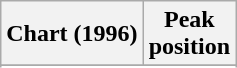<table class="wikitable sortable plainrowheaders" style="text-align:center;">
<tr>
<th scope="col">Chart (1996)</th>
<th scope="col">Peak<br>position</th>
</tr>
<tr>
</tr>
<tr>
</tr>
<tr>
</tr>
<tr>
</tr>
<tr>
</tr>
<tr>
</tr>
<tr>
</tr>
<tr>
</tr>
<tr>
</tr>
<tr>
</tr>
<tr>
</tr>
<tr>
</tr>
<tr>
</tr>
<tr>
</tr>
</table>
